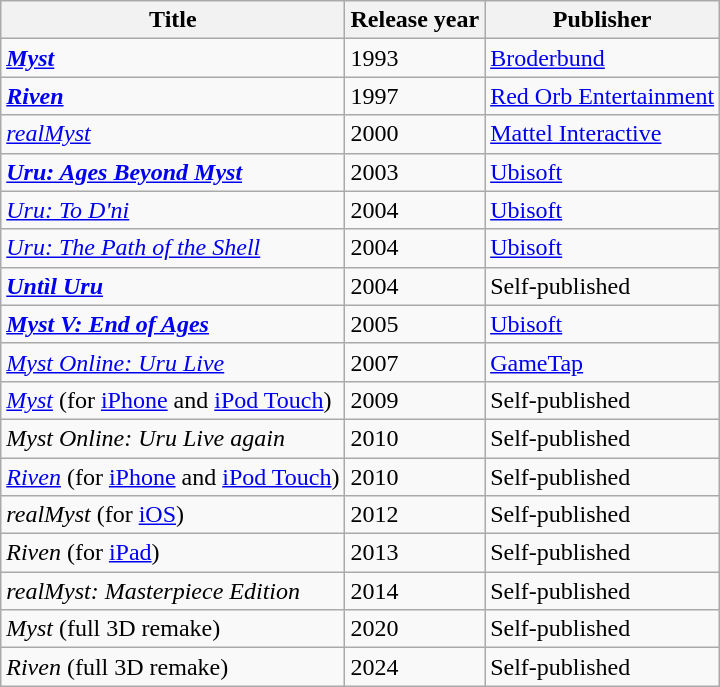<table class="wikitable" border="1">
<tr>
<th>Title</th>
<th>Release year</th>
<th>Publisher</th>
</tr>
<tr>
<td><strong><em><a href='#'>Myst</a></em></strong></td>
<td>1993</td>
<td><a href='#'>Broderbund</a></td>
</tr>
<tr>
<td><strong><em><a href='#'>Riven</a></em></strong></td>
<td>1997</td>
<td><a href='#'>Red Orb Entertainment</a></td>
</tr>
<tr>
<td><em><a href='#'>realMyst</a></em></td>
<td>2000</td>
<td><a href='#'>Mattel Interactive</a></td>
</tr>
<tr>
<td><strong><em><a href='#'>Uru: Ages Beyond Myst</a></em></strong></td>
<td>2003</td>
<td><a href='#'>Ubisoft</a></td>
</tr>
<tr>
<td><em><a href='#'>Uru: To D'ni</a></em></td>
<td>2004</td>
<td><a href='#'>Ubisoft</a></td>
</tr>
<tr>
<td><em><a href='#'>Uru: The Path of the Shell</a></em></td>
<td>2004</td>
<td><a href='#'>Ubisoft</a></td>
</tr>
<tr>
<td><strong><em><a href='#'>Untìl Uru</a></em></strong></td>
<td>2004</td>
<td>Self-published</td>
</tr>
<tr>
<td><strong><em><a href='#'>Myst V: End of Ages</a></em></strong></td>
<td>2005</td>
<td><a href='#'>Ubisoft</a></td>
</tr>
<tr>
<td><em><a href='#'>Myst Online: Uru Live</a></em></td>
<td>2007</td>
<td><a href='#'>GameTap</a></td>
</tr>
<tr>
<td><em><a href='#'>Myst</a></em> (for <a href='#'>iPhone</a> and <a href='#'>iPod Touch</a>)</td>
<td>2009</td>
<td>Self-published</td>
</tr>
<tr>
<td><em>Myst Online: Uru Live again</em></td>
<td>2010</td>
<td>Self-published</td>
</tr>
<tr>
<td><em><a href='#'>Riven</a></em> (for <a href='#'>iPhone</a> and <a href='#'>iPod Touch</a>)</td>
<td>2010</td>
<td>Self-published</td>
</tr>
<tr>
<td><em>realMyst</em> (for <a href='#'>iOS</a>)</td>
<td>2012</td>
<td>Self-published</td>
</tr>
<tr>
<td><em>Riven</em> (for <a href='#'>iPad</a>)</td>
<td>2013</td>
<td>Self-published</td>
</tr>
<tr>
<td><em>realMyst: Masterpiece Edition</em></td>
<td>2014</td>
<td>Self-published</td>
</tr>
<tr>
<td><em>Myst</em> (full 3D remake)</td>
<td>2020</td>
<td>Self-published</td>
</tr>
<tr>
<td><em>Riven</em> (full 3D remake)</td>
<td>2024</td>
<td>Self-published</td>
</tr>
</table>
